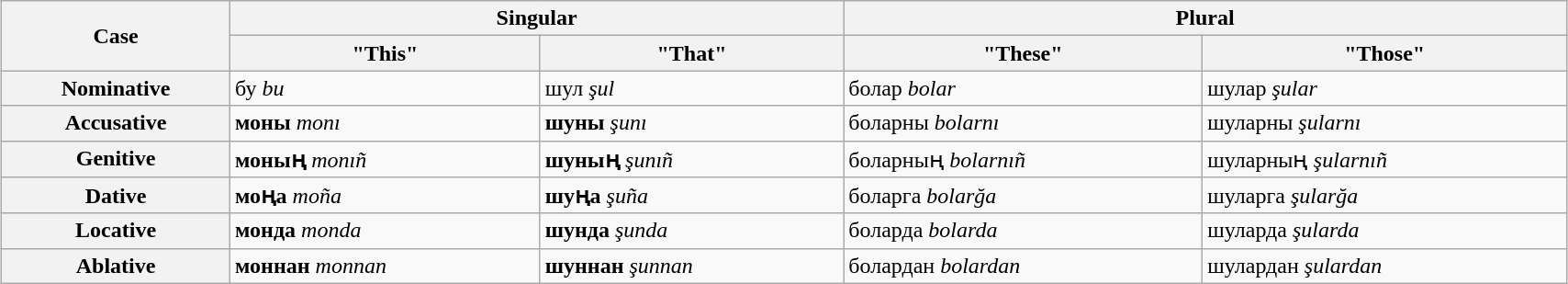<table class="wikitable" style="margin:auto;width:90%;">
<tr>
<th rowspan="2">Case</th>
<th colspan="2">Singular</th>
<th colspan="2">Plural</th>
</tr>
<tr>
<th>"This"</th>
<th>"That"</th>
<th>"These"</th>
<th>"Those"</th>
</tr>
<tr>
<th>Nominative</th>
<td>бу <em>bu</em></td>
<td>шул <em>şul</em></td>
<td>болар <em>bolar</em></td>
<td>шулар <em>şular</em></td>
</tr>
<tr>
<th>Accusative</th>
<td><strong>моны</strong> <em>monı</em></td>
<td><strong>шуны</strong> <em>şunı</em></td>
<td>боларны <em>bolarnı</em></td>
<td>шуларны <em>şularnı</em></td>
</tr>
<tr>
<th>Genitive</th>
<td><strong>моның</strong> <em>monıñ</em></td>
<td><strong>шуның</strong> <em>şunıñ</em></td>
<td>боларның <em>bolarnıñ</em></td>
<td>шуларның <em>şularnıñ</em></td>
</tr>
<tr>
<th>Dative</th>
<td><strong>моңа</strong> <em>moña</em></td>
<td><strong>шуңа</strong> <em>şuña</em></td>
<td>боларга <em>bolarğa</em></td>
<td>шуларга <em>şularğa</em></td>
</tr>
<tr>
<th>Locative</th>
<td><strong>монда</strong> <em>monda</em></td>
<td><strong>шунда</strong> <em>şunda</em></td>
<td>боларда <em>bolarda</em></td>
<td>шуларда <em>şularda</em></td>
</tr>
<tr>
<th>Ablative</th>
<td><strong>моннан</strong> <em>monnan</em></td>
<td><strong>шуннан</strong> <em>şunnan</em></td>
<td>болардан <em>bolardan</em></td>
<td>шулардан <em>şulardan</em></td>
</tr>
</table>
